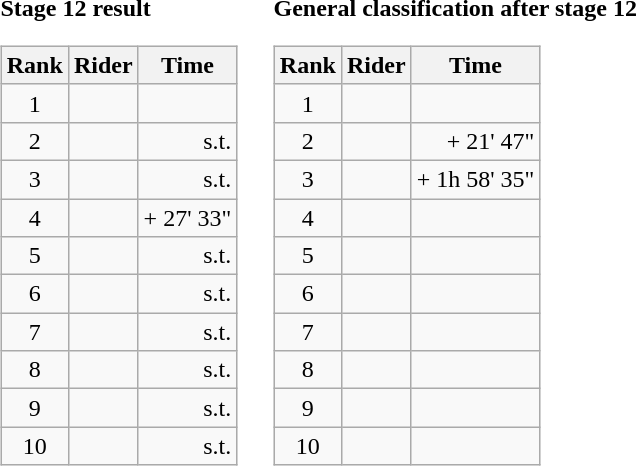<table>
<tr>
<td><strong>Stage 12 result</strong><br><table class="wikitable">
<tr>
<th scope="col">Rank</th>
<th scope="col">Rider</th>
<th scope="col">Time</th>
</tr>
<tr>
<td style="text-align:center;">1</td>
<td></td>
<td style="text-align:right;"></td>
</tr>
<tr>
<td style="text-align:center;">2</td>
<td></td>
<td style="text-align:right;">s.t.</td>
</tr>
<tr>
<td style="text-align:center;">3</td>
<td></td>
<td style="text-align:right;">s.t.</td>
</tr>
<tr>
<td style="text-align:center;">4</td>
<td></td>
<td style="text-align:right;">+ 27' 33"</td>
</tr>
<tr>
<td style="text-align:center;">5</td>
<td></td>
<td style="text-align:right;">s.t.</td>
</tr>
<tr>
<td style="text-align:center;">6</td>
<td></td>
<td style="text-align:right;">s.t.</td>
</tr>
<tr>
<td style="text-align:center;">7</td>
<td></td>
<td style="text-align:right;">s.t.</td>
</tr>
<tr>
<td style="text-align:center;">8</td>
<td></td>
<td style="text-align:right;">s.t.</td>
</tr>
<tr>
<td style="text-align:center;">9</td>
<td></td>
<td style="text-align:right;">s.t.</td>
</tr>
<tr>
<td style="text-align:center;">10</td>
<td></td>
<td style="text-align:right;">s.t.</td>
</tr>
</table>
</td>
<td></td>
<td><strong>General classification after stage 12</strong><br><table class="wikitable">
<tr>
<th scope="col">Rank</th>
<th scope="col">Rider</th>
<th scope="col">Time</th>
</tr>
<tr>
<td style="text-align:center;">1</td>
<td></td>
<td style="text-align:right;"></td>
</tr>
<tr>
<td style="text-align:center;">2</td>
<td></td>
<td style="text-align:right;">+ 21' 47"</td>
</tr>
<tr>
<td style="text-align:center;">3</td>
<td></td>
<td style="text-align:right;">+ 1h 58' 35"</td>
</tr>
<tr>
<td style="text-align:center;">4</td>
<td></td>
<td></td>
</tr>
<tr>
<td style="text-align:center;">5</td>
<td></td>
<td></td>
</tr>
<tr>
<td style="text-align:center;">6</td>
<td></td>
<td></td>
</tr>
<tr>
<td style="text-align:center;">7</td>
<td></td>
<td></td>
</tr>
<tr>
<td style="text-align:center;">8</td>
<td></td>
<td></td>
</tr>
<tr>
<td style="text-align:center;">9</td>
<td></td>
<td></td>
</tr>
<tr>
<td style="text-align:center;">10</td>
<td></td>
<td></td>
</tr>
</table>
</td>
</tr>
</table>
